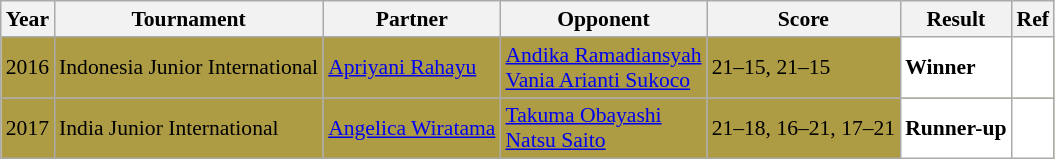<table class="sortable wikitable" style="font-size: 90%;">
<tr>
<th>Year</th>
<th>Tournament</th>
<th>Partner</th>
<th>Opponent</th>
<th>Score</th>
<th>Result</th>
<th>Ref</th>
</tr>
<tr style="background:#AE9C45">
<td align="center">2016</td>
<td align="left">Indonesia Junior International</td>
<td align="left"> <a href='#'>Apriyani Rahayu</a></td>
<td align="left"> <a href='#'>Andika Ramadiansyah</a><br> <a href='#'>Vania Arianti Sukoco</a></td>
<td align="left">21–15, 21–15</td>
<td style="text-align:left; background:white"> <strong>Winner</strong></td>
<td style="text-align:center; background:white"></td>
</tr>
<tr style="background:#AE9C45">
<td align="center">2017</td>
<td align="left">India Junior International</td>
<td align="left"> <a href='#'>Angelica Wiratama</a></td>
<td align="left"> <a href='#'>Takuma Obayashi</a><br> <a href='#'>Natsu Saito</a></td>
<td align="left">21–18, 16–21, 17–21</td>
<td style="text-align:left; background:white"> <strong>Runner-up</strong></td>
<td style="text-align:center; background:white"></td>
</tr>
</table>
